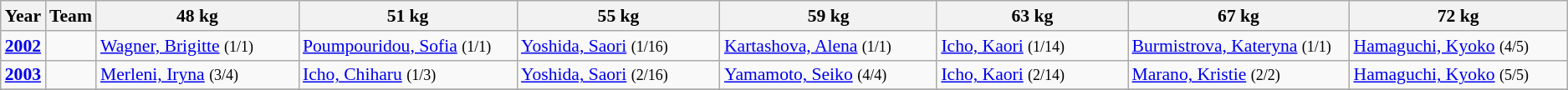<table class="wikitable sortable" style="font-size: 90%">
<tr>
<th>Year</th>
<th>Team</th>
<th width=300>48 kg</th>
<th width=275>51 kg</th>
<th width=300>55 kg</th>
<th width=300>59 kg</th>
<th width=300>63 kg</th>
<th width=300>67 kg</th>
<th width=300>72 kg</th>
</tr>
<tr>
<td><strong><a href='#'>2002</a></strong></td>
<td></td>
<td> <a href='#'>Wagner, Brigitte</a> <small>(1/1)</small></td>
<td> <a href='#'>Poumpouridou, Sofia</a> <small>(1/1)</small></td>
<td> <a href='#'>Yoshida, Saori</a>  <small>(1/16)</small></td>
<td> <a href='#'>Kartashova, Alena</a> <small>(1/1)</small></td>
<td> <a href='#'>Icho, Kaori</a> <small>(1/14)</small></td>
<td> <a href='#'>Burmistrova, Kateryna</a> <small>(1/1)</small></td>
<td> <a href='#'>Hamaguchi, Kyoko</a> <small>(4/5)</small></td>
</tr>
<tr>
<td><strong><a href='#'>2003</a></strong></td>
<td></td>
<td> <a href='#'>Merleni, Iryna</a> <small>(3/4)</small></td>
<td> <a href='#'>Icho, Chiharu</a> <small>(1/3)</small></td>
<td> <a href='#'>Yoshida, Saori</a>  <small>(2/16)</small></td>
<td> <a href='#'>Yamamoto, Seiko</a> <small>(4/4)</small></td>
<td> <a href='#'>Icho, Kaori</a> <small>(2/14)</small></td>
<td> <a href='#'>Marano, Kristie</a> <small>(2/2)</small></td>
<td> <a href='#'>Hamaguchi, Kyoko</a> <small>(5/5)</small></td>
</tr>
<tr>
</tr>
</table>
